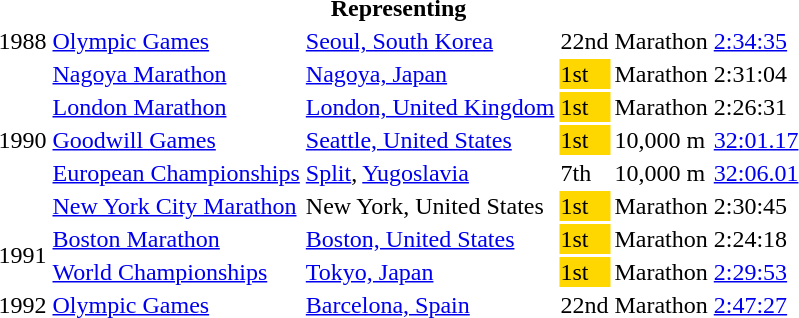<table>
<tr>
<th colspan="6">Representing </th>
</tr>
<tr>
<td>1988</td>
<td><a href='#'>Olympic Games</a></td>
<td><a href='#'>Seoul, South Korea</a></td>
<td>22nd</td>
<td>Marathon</td>
<td><a href='#'>2:34:35</a></td>
</tr>
<tr>
<td rowspan=5>1990</td>
<td><a href='#'>Nagoya Marathon</a></td>
<td><a href='#'>Nagoya, Japan</a></td>
<td bgcolor=gold>1st</td>
<td>Marathon</td>
<td>2:31:04</td>
</tr>
<tr>
<td><a href='#'>London Marathon</a></td>
<td><a href='#'>London, United Kingdom</a></td>
<td bgcolor="gold">1st</td>
<td>Marathon</td>
<td>2:26:31</td>
</tr>
<tr>
<td><a href='#'>Goodwill Games</a></td>
<td><a href='#'>Seattle, United States</a></td>
<td bgcolor=gold>1st</td>
<td>10,000 m</td>
<td><a href='#'>32:01.17</a></td>
</tr>
<tr>
<td><a href='#'>European Championships</a></td>
<td><a href='#'>Split</a>, <a href='#'>Yugoslavia</a></td>
<td>7th</td>
<td>10,000 m</td>
<td><a href='#'>32:06.01</a></td>
</tr>
<tr>
<td><a href='#'>New York City Marathon</a></td>
<td>New York, United States</td>
<td bgcolor="gold">1st</td>
<td>Marathon</td>
<td>2:30:45</td>
</tr>
<tr>
<td rowspan=2>1991</td>
<td><a href='#'>Boston Marathon</a></td>
<td><a href='#'>Boston, United States</a></td>
<td bgcolor="gold">1st</td>
<td>Marathon</td>
<td>2:24:18</td>
</tr>
<tr>
<td><a href='#'>World Championships</a></td>
<td><a href='#'>Tokyo, Japan</a></td>
<td bgcolor=gold>1st</td>
<td>Marathon</td>
<td><a href='#'>2:29:53</a></td>
</tr>
<tr>
<td>1992</td>
<td><a href='#'>Olympic Games</a></td>
<td><a href='#'>Barcelona, Spain</a></td>
<td>22nd</td>
<td>Marathon</td>
<td><a href='#'>2:47:27</a></td>
</tr>
</table>
